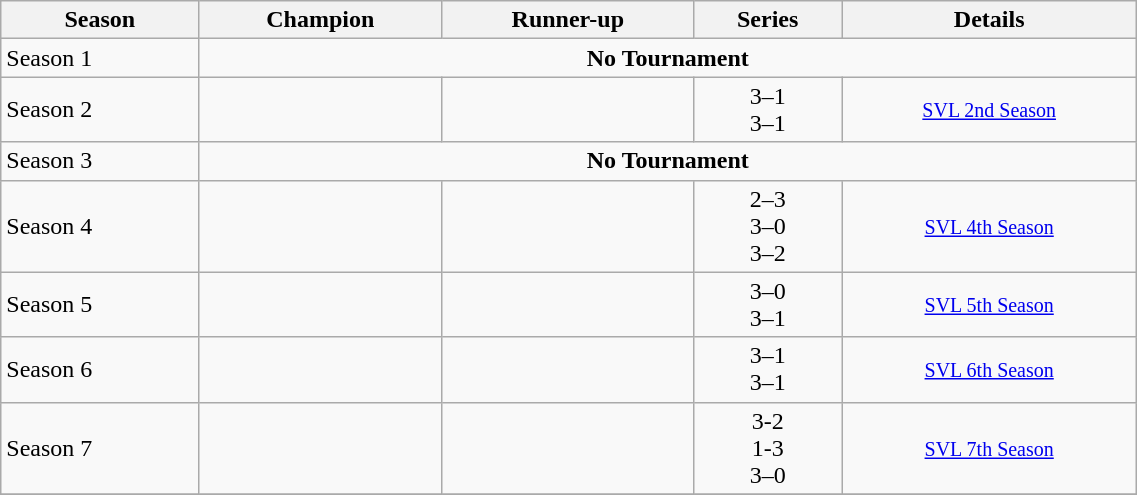<table class="wikitable" style="width:60%">
<tr>
<th>Season</th>
<th>Champion</th>
<th>Runner-up</th>
<th>Series</th>
<th>Details</th>
</tr>
<tr>
<td>Season 1</td>
<td colspan=4 style="text-align:center"><strong>No Tournament</strong></td>
</tr>
<tr>
<td>Season 2</td>
<td><strong></strong></td>
<td></td>
<td style="text-align:center">3–1<br>3–1</td>
<td style="text-align:center"><small><a href='#'>SVL 2nd Season</a></small></td>
</tr>
<tr>
<td>Season 3</td>
<td colspan=4 style="text-align:center"><strong>No Tournament</strong></td>
</tr>
<tr>
<td>Season 4</td>
<td><strong></strong></td>
<td></td>
<td style="text-align:center">2–3<br>3–0<br>3–2</td>
<td style="text-align:center"><small><a href='#'>SVL 4th Season</a></small></td>
</tr>
<tr>
<td>Season 5</td>
<td><strong></strong></td>
<td></td>
<td style="text-align:center">3–0<br>3–1</td>
<td style="text-align:center"><small><a href='#'>SVL 5th Season</a></small></td>
</tr>
<tr>
<td>Season 6</td>
<td><strong></strong></td>
<td></td>
<td style="text-align:center">3–1<br>3–1</td>
<td style="text-align:center"><small><a href='#'>SVL 6th Season</a></small></td>
</tr>
<tr>
<td>Season 7</td>
<td><strong></strong></td>
<td></td>
<td style="text-align:center">3-2<br>1-3<br>3–0</td>
<td style="text-align:center"><small><a href='#'>SVL 7th Season</a></small></td>
</tr>
<tr>
</tr>
</table>
